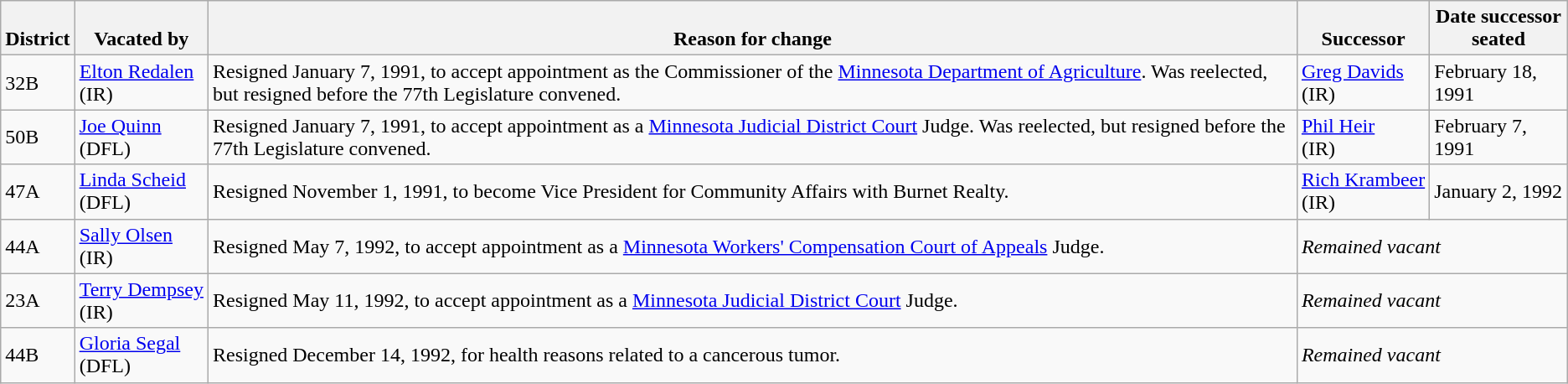<table class="wikitable sortable">
<tr style="vertical-align:bottom;">
<th>District</th>
<th>Vacated by</th>
<th>Reason for change</th>
<th>Successor</th>
<th>Date successor<br>seated</th>
</tr>
<tr>
<td>32B</td>
<td nowrap ><a href='#'>Elton Redalen</a><br>(IR)</td>
<td>Resigned January 7, 1991, to accept appointment as the Commissioner of the <a href='#'>Minnesota Department of Agriculture</a>. Was reelected, but resigned before the 77th Legislature convened.</td>
<td nowrap ><a href='#'>Greg Davids</a><br>(IR)</td>
<td>February 18, 1991</td>
</tr>
<tr>
<td>50B</td>
<td nowrap ><a href='#'>Joe Quinn</a><br>(DFL)</td>
<td>Resigned January 7, 1991, to accept appointment as a <a href='#'>Minnesota Judicial District Court</a> Judge. Was reelected, but resigned before the 77th Legislature convened.</td>
<td nowrap ><a href='#'>Phil Heir</a><br>(IR)</td>
<td>February 7, 1991</td>
</tr>
<tr>
<td>47A</td>
<td nowrap ><a href='#'>Linda Scheid</a><br>(DFL)</td>
<td>Resigned November 1, 1991, to become Vice President for Community Affairs with Burnet Realty.</td>
<td nowrap ><a href='#'>Rich Krambeer</a><br>(IR)</td>
<td>January 2, 1992</td>
</tr>
<tr>
<td>44A</td>
<td nowrap ><a href='#'>Sally Olsen</a><br>(IR)</td>
<td>Resigned May 7, 1992, to accept appointment as a <a href='#'>Minnesota Workers' Compensation Court of Appeals</a> Judge.</td>
<td colspan="2"><em>Remained vacant</em></td>
</tr>
<tr>
<td>23A</td>
<td nowrap ><a href='#'>Terry Dempsey</a><br>(IR)</td>
<td>Resigned May 11, 1992, to accept appointment as a <a href='#'>Minnesota Judicial District Court</a> Judge.</td>
<td colspan="2"><em>Remained vacant</em></td>
</tr>
<tr>
<td>44B</td>
<td nowrap ><a href='#'>Gloria Segal</a><br>(DFL)</td>
<td>Resigned December 14, 1992, for health reasons related to a cancerous tumor.</td>
<td colspan="2"><em>Remained vacant</em></td>
</tr>
</table>
